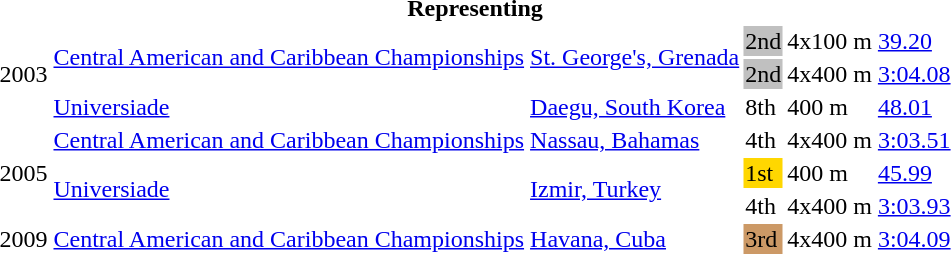<table>
<tr>
<th colspan="6">Representing </th>
</tr>
<tr>
<td rowspan=3>2003</td>
<td rowspan=2><a href='#'>Central American and Caribbean Championships</a></td>
<td rowspan=2><a href='#'>St. George's, Grenada</a></td>
<td bgcolor=silver>2nd</td>
<td>4x100 m</td>
<td><a href='#'>39.20</a></td>
</tr>
<tr>
<td bgcolor=silver>2nd</td>
<td>4x400 m</td>
<td><a href='#'>3:04.08</a></td>
</tr>
<tr>
<td><a href='#'>Universiade</a></td>
<td><a href='#'>Daegu, South Korea</a></td>
<td>8th</td>
<td>400 m</td>
<td><a href='#'>48.01</a></td>
</tr>
<tr>
<td rowspan=3>2005</td>
<td><a href='#'>Central American and Caribbean Championships</a></td>
<td><a href='#'>Nassau, Bahamas</a></td>
<td>4th</td>
<td>4x400 m</td>
<td><a href='#'>3:03.51</a></td>
</tr>
<tr>
<td rowspan=2><a href='#'>Universiade</a></td>
<td rowspan=2><a href='#'>Izmir, Turkey</a></td>
<td bgcolor=gold>1st</td>
<td>400 m</td>
<td><a href='#'>45.99</a></td>
</tr>
<tr>
<td>4th</td>
<td>4x400 m</td>
<td><a href='#'>3:03.93</a></td>
</tr>
<tr>
<td>2009</td>
<td><a href='#'>Central American and Caribbean Championships</a></td>
<td><a href='#'>Havana, Cuba</a></td>
<td bgcolor=cc9966>3rd</td>
<td>4x400 m</td>
<td><a href='#'>3:04.09</a></td>
</tr>
</table>
